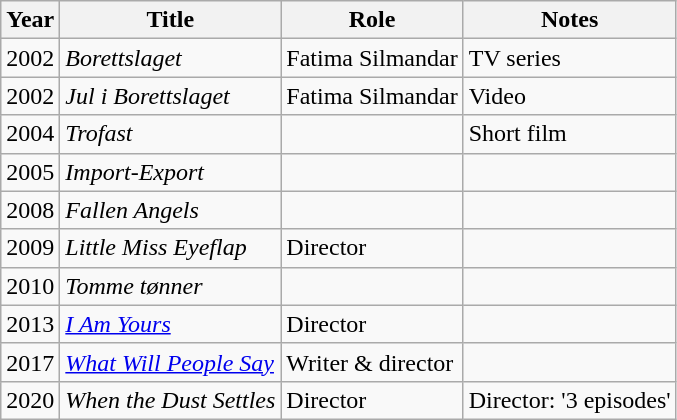<table class="wikitable">
<tr>
<th>Year</th>
<th>Title</th>
<th>Role</th>
<th>Notes</th>
</tr>
<tr>
<td>2002</td>
<td><em>Borettslaget</em></td>
<td>Fatima Silmandar</td>
<td>TV series</td>
</tr>
<tr>
<td>2002</td>
<td><em>Jul i Borettslaget</em></td>
<td>Fatima Silmandar</td>
<td>Video</td>
</tr>
<tr>
<td>2004</td>
<td><em>Trofast</em></td>
<td></td>
<td>Short film</td>
</tr>
<tr>
<td>2005</td>
<td><em>Import-Export</em></td>
<td></td>
<td></td>
</tr>
<tr>
<td>2008</td>
<td><em>Fallen Angels</em></td>
<td></td>
<td></td>
</tr>
<tr>
<td>2009</td>
<td><em>Little Miss Eyeflap</em></td>
<td>Director</td>
<td></td>
</tr>
<tr>
<td>2010</td>
<td><em>Tomme tønner</em></td>
<td></td>
<td></td>
</tr>
<tr>
<td>2013</td>
<td><a href='#'><em>I Am Yours</em></a></td>
<td>Director</td>
<td></td>
</tr>
<tr>
<td>2017</td>
<td><em><a href='#'>What Will People Say</a></em></td>
<td>Writer & director</td>
<td></td>
</tr>
<tr>
<td>2020</td>
<td><em>When the Dust Settles</em></td>
<td>Director</td>
<td>Director: '3 episodes'</td>
</tr>
</table>
